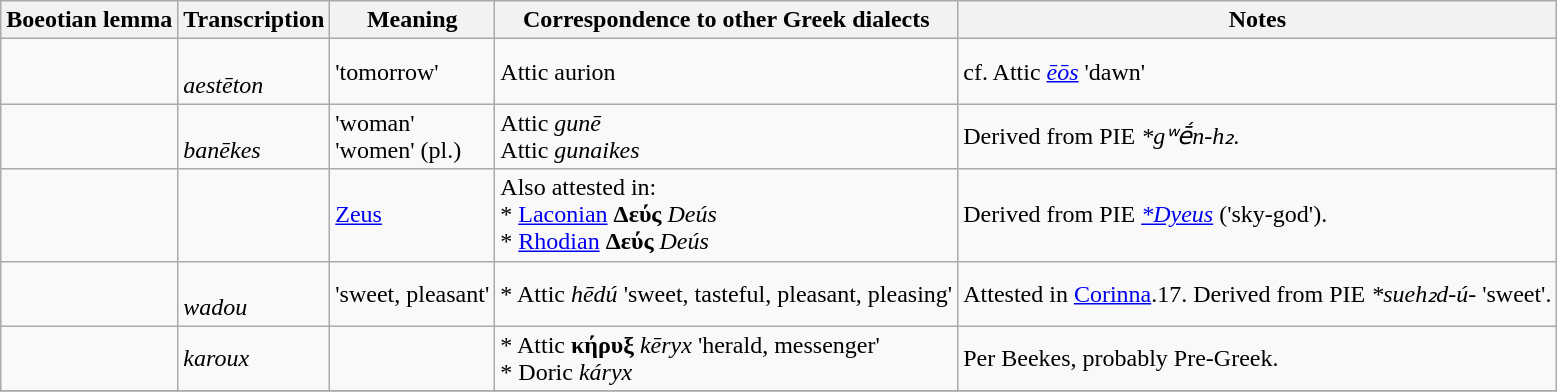<table class="wikitable">
<tr>
<th>Boeotian lemma</th>
<th>Transcription</th>
<th>Meaning</th>
<th>Correspondence to other Greek dialects</th>
<th>Notes</th>
</tr>
<tr>
<td><strong></strong> <br> <strong></strong></td>
<td><em></em> <br> <em>aestēton</em></td>
<td>'tomorrow'</td>
<td>Attic <em></em> aurion</td>
<td>cf. Attic <em><a href='#'>ēōs</a></em> 'dawn'</td>
</tr>
<tr>
<td><strong></strong> <br> <strong></strong></td>
<td><em></em> <br> <em>banēkes</em></td>
<td>'woman' <br> 'women' (pl.)</td>
<td>Attic <em>gunē</em> <br> Attic <em>gunaikes</em></td>
<td>Derived from PIE <em>*gʷḗn-h₂</em>.</td>
</tr>
<tr>
<td><strong></strong></td>
<td><em></em></td>
<td><a href='#'>Zeus</a></td>
<td>Also attested in: <br> * <a href='#'>Laconian</a> <strong>Δεύς</strong> <em>Deús</em> <br> * <a href='#'>Rhodian</a> <strong>Δεύς</strong> <em>Deús</em></td>
<td>Derived from PIE <em><a href='#'>*Dyeus</a></em> ('sky-god').</td>
</tr>
<tr>
<td><strong></strong> <br> <strong></strong></td>
<td><em></em> <br> <em>wadou</em></td>
<td>'sweet, pleasant'</td>
<td>* Attic <strong></strong> <em>hēdú</em> 'sweet, tasteful, pleasant, pleasing'</td>
<td>Attested in <a href='#'>Corinna</a>.17. Derived from PIE <em>*sueh₂d-ú-</em> 'sweet'.</td>
</tr>
<tr>
<td><strong></strong></td>
<td><em>karoux</em></td>
<td></td>
<td>* Attic <strong>κήρυξ</strong> <em>kēryx</em> 'herald, messenger' <br> * Doric <strong></strong> <em>káryx</em></td>
<td>Per Beekes, probably Pre-Greek.</td>
</tr>
<tr>
</tr>
</table>
